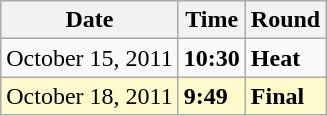<table class="wikitable">
<tr>
<th>Date</th>
<th>Time</th>
<th>Round</th>
</tr>
<tr>
<td>October 15, 2011</td>
<td><strong>10:30</strong></td>
<td><strong>Heat</strong></td>
</tr>
<tr style=background:lemonchiffon>
<td>October 18, 2011</td>
<td><strong>9:49</strong></td>
<td><strong>Final</strong></td>
</tr>
</table>
